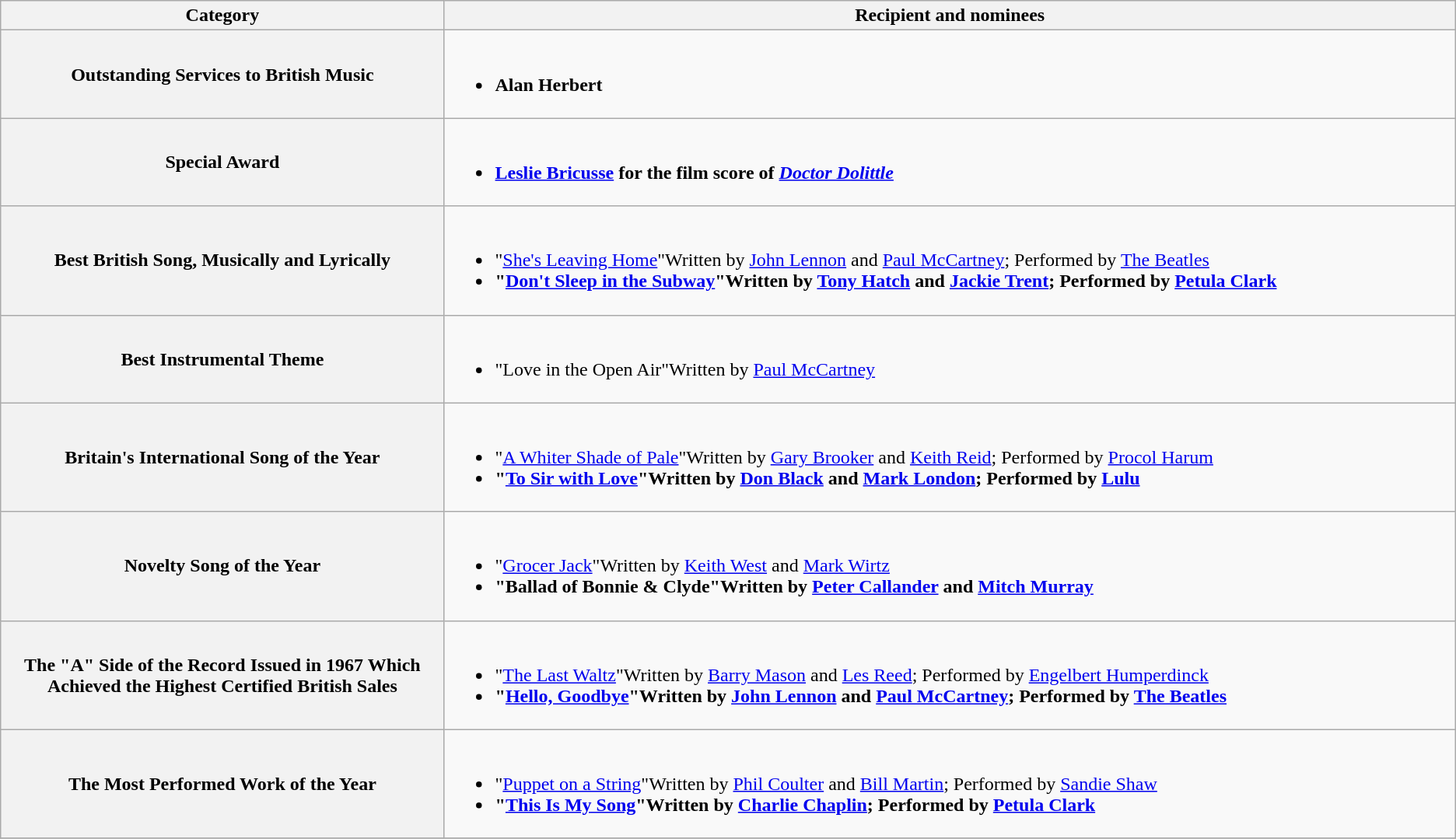<table class="wikitable">
<tr>
<th width="25%">Category</th>
<th width="57%">Recipient and nominees</th>
</tr>
<tr>
<th scope="row">Outstanding Services to British Music</th>
<td><br><ul><li><strong>Alan Herbert</strong></li></ul></td>
</tr>
<tr>
<th scope="row">Special Award</th>
<td><br><ul><li><strong><a href='#'>Leslie Bricusse</a> for the film score of <em><a href='#'>Doctor Dolittle</a><strong><em></li></ul></td>
</tr>
<tr>
<th scope="row">Best British Song, Musically and Lyrically</th>
<td><br><ul><li></strong>"<a href='#'>She's Leaving Home</a>"Written by <a href='#'>John Lennon</a> and <a href='#'>Paul McCartney</a>; Performed by <a href='#'>The Beatles</a><strong></li><li>"<a href='#'>Don't Sleep in the Subway</a>"Written by <a href='#'>Tony Hatch</a> and <a href='#'>Jackie Trent</a>; Performed by <a href='#'>Petula Clark</a></li></ul></td>
</tr>
<tr>
<th scope="row">Best Instrumental Theme</th>
<td><br><ul><li></strong>"Love in the Open Air"Written by <a href='#'>Paul McCartney</a><strong></li></ul></td>
</tr>
<tr>
<th scope="row">Britain's International Song of the Year</th>
<td><br><ul><li></strong>"<a href='#'>A Whiter Shade of Pale</a>"Written by <a href='#'>Gary Brooker</a> and <a href='#'>Keith Reid</a>; Performed by <a href='#'>Procol Harum</a><strong></li><li>"<a href='#'>To Sir with Love</a>"Written by <a href='#'>Don Black</a> and <a href='#'>Mark London</a>; Performed by <a href='#'>Lulu</a></li></ul></td>
</tr>
<tr>
<th scope="row">Novelty Song of the Year</th>
<td><br><ul><li></strong>"<a href='#'>Grocer Jack</a>"Written by <a href='#'>Keith West</a> and <a href='#'>Mark Wirtz</a><strong></li><li>"Ballad of Bonnie & Clyde"Written by <a href='#'>Peter Callander</a> and <a href='#'>Mitch Murray</a></li></ul></td>
</tr>
<tr>
<th scope="row">The "A" Side of the Record Issued in 1967 Which Achieved the Highest Certified British Sales</th>
<td><br><ul><li></strong>"<a href='#'>The Last Waltz</a>"Written by <a href='#'>Barry Mason</a> and <a href='#'>Les Reed</a>; Performed by <a href='#'>Engelbert Humperdinck</a><strong></li><li>"<a href='#'>Hello, Goodbye</a>"Written by <a href='#'>John Lennon</a> and <a href='#'>Paul McCartney</a>; Performed by <a href='#'>The Beatles</a></li></ul></td>
</tr>
<tr>
<th scope="row">The Most Performed Work of the Year</th>
<td><br><ul><li></strong>"<a href='#'>Puppet on a String</a>"Written by <a href='#'>Phil Coulter</a> and <a href='#'>Bill Martin</a>; Performed by <a href='#'>Sandie Shaw</a><strong></li><li>"<a href='#'>This Is My Song</a>"Written by <a href='#'>Charlie Chaplin</a>; Performed by <a href='#'>Petula Clark</a></li></ul></td>
</tr>
<tr>
</tr>
</table>
